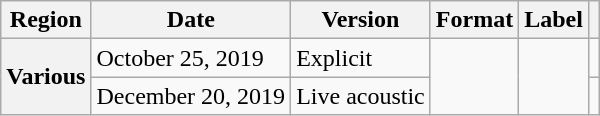<table class="wikitable plainrowheaders">
<tr>
<th scope="col">Region</th>
<th scope="col">Date</th>
<th scope="col">Version</th>
<th scope="col">Format</th>
<th scope="col">Label</th>
<th scope="col"></th>
</tr>
<tr>
<th scope="row" rowspan="2">Various</th>
<td>October 25, 2019</td>
<td>Explicit</td>
<td rowspan="2"></td>
<td rowspan="2"></td>
<td></td>
</tr>
<tr>
<td>December 20, 2019</td>
<td>Live acoustic</td>
<td></td>
</tr>
</table>
